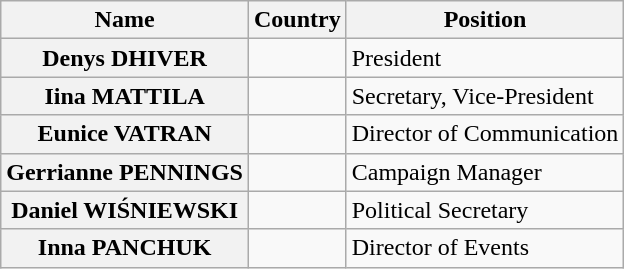<table class="wikitable">
<tr>
<th>Name</th>
<th>Country</th>
<th>Position</th>
</tr>
<tr>
<th>Denys DHIVER</th>
<td></td>
<td>President</td>
</tr>
<tr>
<th>Iina MATTILA</th>
<td></td>
<td>Secretary, Vice-President</td>
</tr>
<tr>
<th>Eunice VATRAN</th>
<td></td>
<td>Director of Communication</td>
</tr>
<tr>
<th>Gerrianne PENNINGS</th>
<td></td>
<td>Campaign Manager</td>
</tr>
<tr>
<th>Daniel WIŚNIEWSKI</th>
<td></td>
<td>Political Secretary</td>
</tr>
<tr>
<th>Inna PANCHUK</th>
<td></td>
<td>Director of Events</td>
</tr>
</table>
